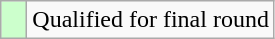<table class="wikitable">
<tr>
<td style="width:10px; background:#cfc"></td>
<td>Qualified for final round</td>
</tr>
</table>
